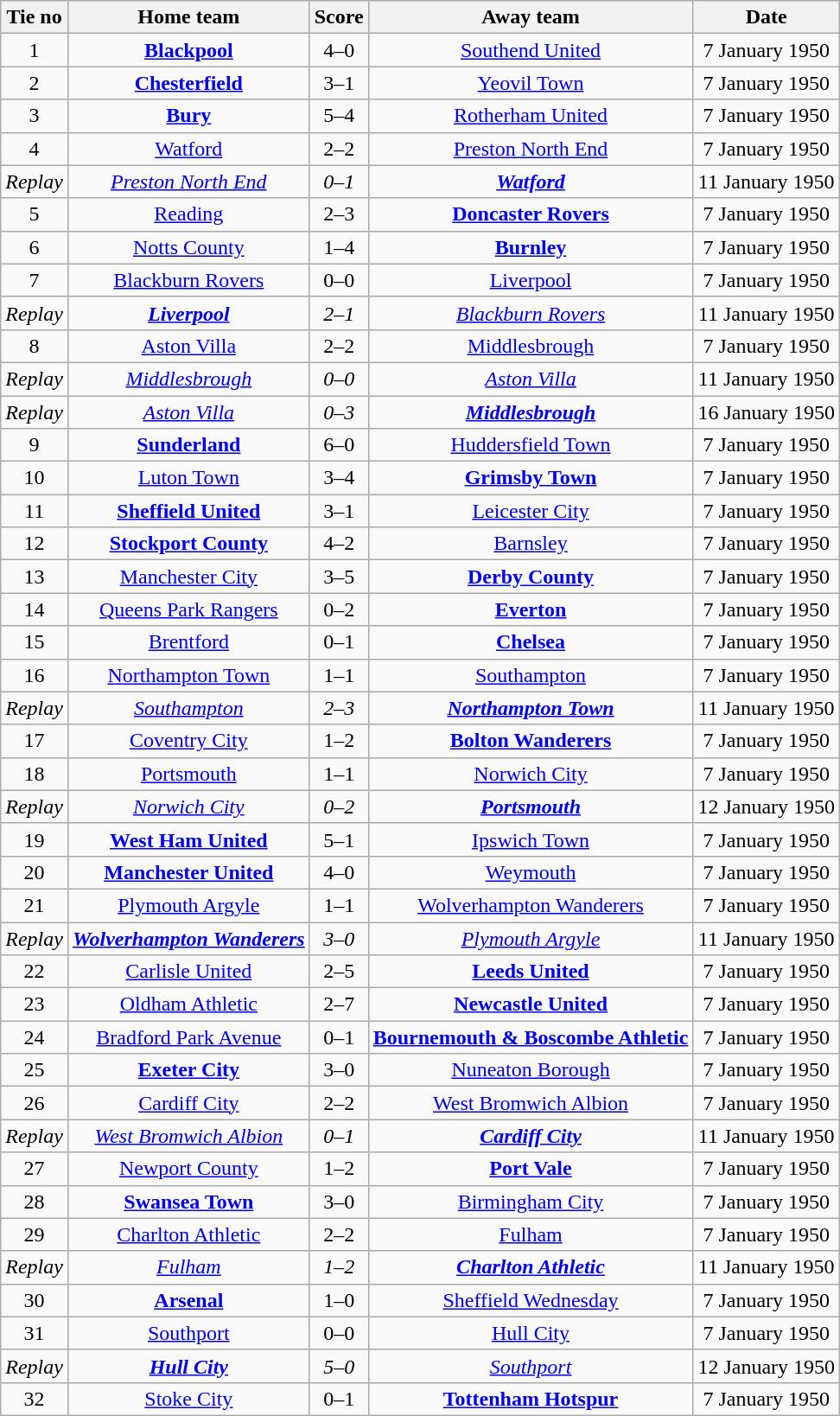<table class="wikitable" style="text-align: center">
<tr>
<th>Tie no</th>
<th>Home team</th>
<th>Score</th>
<th>Away team</th>
<th>Date</th>
</tr>
<tr>
<td>1</td>
<td><strong><a href='#'>Blackpool</a></strong></td>
<td>4–0</td>
<td><a href='#'>Southend United</a></td>
<td>7 January 1950</td>
</tr>
<tr>
<td>2</td>
<td><strong><a href='#'>Chesterfield</a></strong></td>
<td>3–1</td>
<td><a href='#'>Yeovil Town</a></td>
<td>7 January 1950</td>
</tr>
<tr>
<td>3</td>
<td><strong><a href='#'>Bury</a></strong></td>
<td>5–4</td>
<td><a href='#'>Rotherham United</a></td>
<td>7 January 1950</td>
</tr>
<tr>
<td>4</td>
<td><a href='#'>Watford</a></td>
<td>2–2</td>
<td><a href='#'>Preston North End</a></td>
<td>7 January 1950</td>
</tr>
<tr>
<td><em>Replay</em></td>
<td><em><a href='#'>Preston North End</a></em></td>
<td><em>0–1</em></td>
<td><strong><em><a href='#'>Watford</a></em></strong></td>
<td>11 January 1950</td>
</tr>
<tr>
<td>5</td>
<td><a href='#'>Reading</a></td>
<td>2–3</td>
<td><strong><a href='#'>Doncaster Rovers</a></strong></td>
<td>7 January 1950</td>
</tr>
<tr>
<td>6</td>
<td><a href='#'>Notts County</a></td>
<td>1–4</td>
<td><strong><a href='#'>Burnley</a></strong></td>
<td>7 January 1950</td>
</tr>
<tr>
<td>7</td>
<td><a href='#'>Blackburn Rovers</a></td>
<td>0–0</td>
<td><a href='#'>Liverpool</a></td>
<td>7 January 1950</td>
</tr>
<tr>
<td><em>Replay</em></td>
<td><strong><em><a href='#'>Liverpool</a></em></strong></td>
<td><em>2–1</em></td>
<td><em><a href='#'>Blackburn Rovers</a></em></td>
<td>11 January 1950</td>
</tr>
<tr>
<td>8</td>
<td><a href='#'>Aston Villa</a></td>
<td>2–2</td>
<td><a href='#'>Middlesbrough</a></td>
<td>7 January 1950</td>
</tr>
<tr>
<td><em>Replay</em></td>
<td><em><a href='#'>Middlesbrough</a></em></td>
<td><em>0–0</em></td>
<td><em><a href='#'>Aston Villa</a></em></td>
<td>11 January 1950</td>
</tr>
<tr>
<td><em>Replay</em></td>
<td><em><a href='#'>Aston Villa</a></em></td>
<td><em>0–3</em></td>
<td><strong><em><a href='#'>Middlesbrough</a></em></strong></td>
<td>16 January 1950</td>
</tr>
<tr>
<td>9</td>
<td><strong><a href='#'>Sunderland</a></strong></td>
<td>6–0</td>
<td><a href='#'>Huddersfield Town</a></td>
<td>7 January 1950</td>
</tr>
<tr>
<td>10</td>
<td><a href='#'>Luton Town</a></td>
<td>3–4</td>
<td><strong><a href='#'>Grimsby Town</a></strong></td>
<td>7 January 1950</td>
</tr>
<tr>
<td>11</td>
<td><strong><a href='#'>Sheffield United</a></strong></td>
<td>3–1</td>
<td><a href='#'>Leicester City</a></td>
<td>7 January 1950</td>
</tr>
<tr>
<td>12</td>
<td><strong><a href='#'>Stockport County</a></strong></td>
<td>4–2</td>
<td><a href='#'>Barnsley</a></td>
<td>7 January 1950</td>
</tr>
<tr>
<td>13</td>
<td><a href='#'>Manchester City</a></td>
<td>3–5</td>
<td><strong><a href='#'>Derby County</a></strong></td>
<td>7 January 1950</td>
</tr>
<tr>
<td>14</td>
<td><a href='#'>Queens Park Rangers</a></td>
<td>0–2</td>
<td><strong><a href='#'>Everton</a></strong></td>
<td>7 January 1950</td>
</tr>
<tr>
<td>15</td>
<td><a href='#'>Brentford</a></td>
<td>0–1</td>
<td><strong><a href='#'>Chelsea</a></strong></td>
<td>7 January 1950</td>
</tr>
<tr>
<td>16</td>
<td><a href='#'>Northampton Town</a></td>
<td>1–1</td>
<td><a href='#'>Southampton</a></td>
<td>7 January 1950</td>
</tr>
<tr>
<td><em>Replay</em></td>
<td><em><a href='#'>Southampton</a></em></td>
<td><em>2–3</em></td>
<td><strong><em><a href='#'>Northampton Town</a></em></strong></td>
<td>11 January 1950</td>
</tr>
<tr>
<td>17</td>
<td><a href='#'>Coventry City</a></td>
<td>1–2</td>
<td><strong><a href='#'>Bolton Wanderers</a></strong></td>
<td>7 January 1950</td>
</tr>
<tr>
<td>18</td>
<td><a href='#'>Portsmouth</a></td>
<td>1–1</td>
<td><a href='#'>Norwich City</a></td>
<td>7 January 1950</td>
</tr>
<tr>
<td><em>Replay</em></td>
<td><em><a href='#'>Norwich City</a></em></td>
<td><em>0–2</em></td>
<td><strong><em><a href='#'>Portsmouth</a></em></strong></td>
<td>12 January 1950</td>
</tr>
<tr>
<td>19</td>
<td><strong><a href='#'>West Ham United</a></strong></td>
<td>5–1</td>
<td><a href='#'>Ipswich Town</a></td>
<td>7 January 1950</td>
</tr>
<tr>
<td>20</td>
<td><strong><a href='#'>Manchester United</a></strong></td>
<td>4–0</td>
<td><a href='#'>Weymouth</a></td>
<td>7 January 1950</td>
</tr>
<tr>
<td>21</td>
<td><a href='#'>Plymouth Argyle</a></td>
<td>1–1</td>
<td><a href='#'>Wolverhampton Wanderers</a></td>
<td>7 January 1950</td>
</tr>
<tr>
<td><em>Replay</em></td>
<td><strong><em><a href='#'>Wolverhampton Wanderers</a></em></strong></td>
<td><em>3–0</em></td>
<td><em><a href='#'>Plymouth Argyle</a></em></td>
<td>11 January 1950</td>
</tr>
<tr>
<td>22</td>
<td><a href='#'>Carlisle United</a></td>
<td>2–5</td>
<td><strong><a href='#'>Leeds United</a></strong></td>
<td>7 January 1950</td>
</tr>
<tr>
<td>23</td>
<td><a href='#'>Oldham Athletic</a></td>
<td>2–7</td>
<td><strong><a href='#'>Newcastle United</a></strong></td>
<td>7 January 1950</td>
</tr>
<tr>
<td>24</td>
<td><a href='#'>Bradford Park Avenue</a></td>
<td>0–1</td>
<td><strong><a href='#'>Bournemouth & Boscombe Athletic</a></strong></td>
<td>7 January 1950</td>
</tr>
<tr>
<td>25</td>
<td><strong><a href='#'>Exeter City</a></strong></td>
<td>3–0</td>
<td><a href='#'>Nuneaton Borough</a></td>
<td>7 January 1950</td>
</tr>
<tr>
<td>26</td>
<td><a href='#'>Cardiff City</a></td>
<td>2–2</td>
<td><a href='#'>West Bromwich Albion</a></td>
<td>7 January 1950</td>
</tr>
<tr>
<td><em>Replay</em></td>
<td><em><a href='#'>West Bromwich Albion</a></em></td>
<td><em>0–1</em></td>
<td><strong><em><a href='#'>Cardiff City</a></em></strong></td>
<td>11 January 1950</td>
</tr>
<tr>
<td>27</td>
<td><a href='#'>Newport County</a></td>
<td>1–2</td>
<td><strong><a href='#'>Port Vale</a></strong></td>
<td>7 January 1950</td>
</tr>
<tr>
<td>28</td>
<td><strong><a href='#'>Swansea Town</a></strong></td>
<td>3–0</td>
<td><a href='#'>Birmingham City</a></td>
<td>7 January 1950</td>
</tr>
<tr>
<td>29</td>
<td><a href='#'>Charlton Athletic</a></td>
<td>2–2</td>
<td><a href='#'>Fulham</a></td>
<td>7 January 1950</td>
</tr>
<tr>
<td><em>Replay</em></td>
<td><em><a href='#'>Fulham</a></em></td>
<td><em>1–2</em></td>
<td><strong><em><a href='#'>Charlton Athletic</a></em></strong></td>
<td>11 January 1950</td>
</tr>
<tr>
<td>30</td>
<td><strong><a href='#'>Arsenal</a></strong></td>
<td>1–0</td>
<td><a href='#'>Sheffield Wednesday</a></td>
<td>7 January 1950</td>
</tr>
<tr>
<td>31</td>
<td><a href='#'>Southport</a></td>
<td>0–0</td>
<td><a href='#'>Hull City</a></td>
<td>7 January 1950</td>
</tr>
<tr>
<td><em>Replay</em></td>
<td><strong><em><a href='#'>Hull City</a></em></strong></td>
<td><em>5–0</em></td>
<td><em><a href='#'>Southport</a></em></td>
<td>12 January 1950</td>
</tr>
<tr>
<td>32</td>
<td><a href='#'>Stoke City</a></td>
<td>0–1</td>
<td><strong><a href='#'>Tottenham Hotspur</a></strong></td>
<td>7 January 1950</td>
</tr>
</table>
